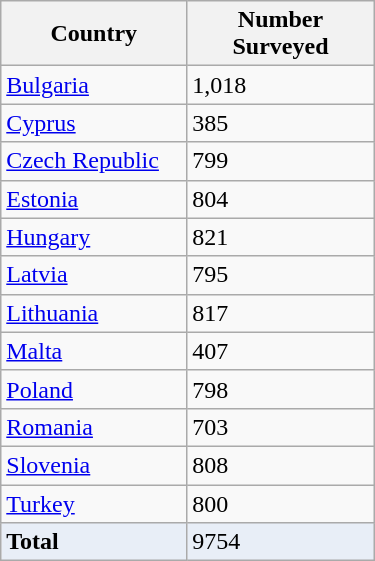<table class="wikitable" style="width:250px">
<tr>
<th width=124px>Country</th>
<th width=124px>Number Surveyed</th>
</tr>
<tr>
<td width=149px><a href='#'>Bulgaria</a></td>
<td width=149px>1,018</td>
</tr>
<tr>
<td width=149px><a href='#'>Cyprus</a></td>
<td width=149px>385</td>
</tr>
<tr>
<td width=149px><a href='#'>Czech Republic</a></td>
<td width=149px>799</td>
</tr>
<tr>
<td width=149px><a href='#'>Estonia</a></td>
<td width=149px>804</td>
</tr>
<tr>
<td width=149px><a href='#'>Hungary</a></td>
<td width=149px>821</td>
</tr>
<tr>
<td width=149px><a href='#'>Latvia</a></td>
<td width=149px>795</td>
</tr>
<tr>
<td width=149px><a href='#'>Lithuania</a></td>
<td width=149px>817</td>
</tr>
<tr>
<td width=149px><a href='#'>Malta</a></td>
<td width=149px>407</td>
</tr>
<tr>
<td width=149px><a href='#'>Poland</a></td>
<td width=149px>798</td>
</tr>
<tr>
<td width=149px><a href='#'>Romania</a></td>
<td width=149px>703</td>
</tr>
<tr>
<td width=149px><a href='#'>Slovenia</a></td>
<td width=149px>808</td>
</tr>
<tr>
<td width=149px><a href='#'>Turkey</a></td>
<td width=149px>800</td>
</tr>
<tr>
<td width=149px style="background:#E8EEF7;"><strong>Total</strong></td>
<td width=149px style="background:#E8EEF7;">9754</td>
</tr>
</table>
